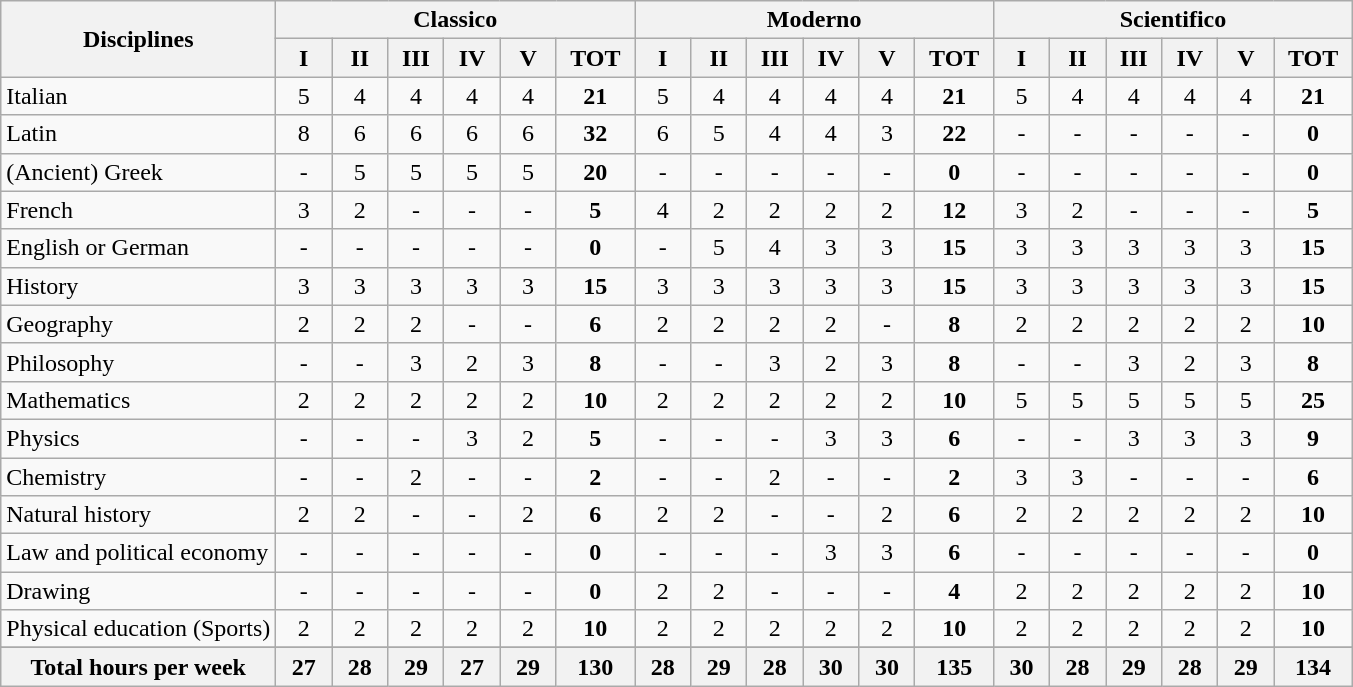<table class="wikitable">
<tr>
<th rowspan="2">Disciplines</th>
<th colspan="6">Classico</th>
<th colspan="6">Moderno</th>
<th colspan="6">Scientifico</th>
</tr>
<tr>
<th width="30px">I</th>
<th width="30px">II</th>
<th width="30px">III</th>
<th width="30px">IV</th>
<th width="30px">V</th>
<th width="45px">TOT</th>
<th width="30px">I</th>
<th width="30px">II</th>
<th width="30px">III</th>
<th width="30px">IV</th>
<th width="30px">V</th>
<th width="45px">TOT</th>
<th width="30px">I</th>
<th width="30px">II</th>
<th width="30px">III</th>
<th width="30px">IV</th>
<th width="30px">V</th>
<th width="45px">TOT</th>
</tr>
<tr align="center">
<td align="left">Italian</td>
<td>5</td>
<td>4</td>
<td>4</td>
<td>4</td>
<td>4</td>
<td><strong>21</strong></td>
<td>5</td>
<td>4</td>
<td>4</td>
<td>4</td>
<td>4</td>
<td><strong>21</strong></td>
<td>5</td>
<td>4</td>
<td>4</td>
<td>4</td>
<td>4</td>
<td><strong>21</strong></td>
</tr>
<tr align="center">
<td align="left">Latin</td>
<td>8</td>
<td>6</td>
<td>6</td>
<td>6</td>
<td>6</td>
<td><strong>32</strong></td>
<td>6</td>
<td>5</td>
<td>4</td>
<td>4</td>
<td>3</td>
<td><strong>22</strong></td>
<td>-</td>
<td>-</td>
<td>-</td>
<td>-</td>
<td>-</td>
<td><strong>0</strong></td>
</tr>
<tr align="center">
<td align="left">(Ancient) Greek</td>
<td>-</td>
<td>5</td>
<td>5</td>
<td>5</td>
<td>5</td>
<td><strong>20</strong></td>
<td>-</td>
<td>-</td>
<td>-</td>
<td>-</td>
<td>-</td>
<td><strong>0</strong></td>
<td>-</td>
<td>-</td>
<td>-</td>
<td>-</td>
<td>-</td>
<td><strong>0</strong></td>
</tr>
<tr align="center">
<td align="left">French</td>
<td>3</td>
<td>2</td>
<td>-</td>
<td>-</td>
<td>-</td>
<td><strong>5</strong></td>
<td>4</td>
<td>2</td>
<td>2</td>
<td>2</td>
<td>2</td>
<td><strong>12</strong></td>
<td>3</td>
<td>2</td>
<td>-</td>
<td>-</td>
<td>-</td>
<td><strong>5</strong></td>
</tr>
<tr align="center">
<td align="left">English or German</td>
<td>-</td>
<td>-</td>
<td>-</td>
<td>-</td>
<td>-</td>
<td><strong>0</strong></td>
<td>-</td>
<td>5</td>
<td>4</td>
<td>3</td>
<td>3</td>
<td><strong>15</strong></td>
<td>3</td>
<td>3</td>
<td>3</td>
<td>3</td>
<td>3</td>
<td><strong>15</strong></td>
</tr>
<tr align="center">
<td align="left">History</td>
<td>3</td>
<td>3</td>
<td>3</td>
<td>3</td>
<td>3</td>
<td><strong>15</strong></td>
<td>3</td>
<td>3</td>
<td>3</td>
<td>3</td>
<td>3</td>
<td><strong>15</strong></td>
<td>3</td>
<td>3</td>
<td>3</td>
<td>3</td>
<td>3</td>
<td><strong>15</strong></td>
</tr>
<tr align="center">
<td align="left">Geography</td>
<td>2</td>
<td>2</td>
<td>2</td>
<td>-</td>
<td>-</td>
<td><strong>6</strong></td>
<td>2</td>
<td>2</td>
<td>2</td>
<td>2</td>
<td>-</td>
<td><strong>8</strong></td>
<td>2</td>
<td>2</td>
<td>2</td>
<td>2</td>
<td>2</td>
<td><strong>10</strong></td>
</tr>
<tr align="center">
<td align="left">Philosophy</td>
<td>-</td>
<td>-</td>
<td>3</td>
<td>2</td>
<td>3</td>
<td><strong>8</strong></td>
<td>-</td>
<td>-</td>
<td>3</td>
<td>2</td>
<td>3</td>
<td><strong>8</strong></td>
<td>-</td>
<td>-</td>
<td>3</td>
<td>2</td>
<td>3</td>
<td><strong>8</strong></td>
</tr>
<tr align="center">
<td align="left">Mathematics</td>
<td>2</td>
<td>2</td>
<td>2</td>
<td>2</td>
<td>2</td>
<td><strong>10</strong></td>
<td>2</td>
<td>2</td>
<td>2</td>
<td>2</td>
<td>2</td>
<td><strong>10</strong></td>
<td>5</td>
<td>5</td>
<td>5</td>
<td>5</td>
<td>5</td>
<td><strong>25</strong></td>
</tr>
<tr align="center">
<td align="left">Physics</td>
<td>-</td>
<td>-</td>
<td>-</td>
<td>3</td>
<td>2</td>
<td><strong>5</strong></td>
<td>-</td>
<td>-</td>
<td>-</td>
<td>3</td>
<td>3</td>
<td><strong>6</strong></td>
<td>-</td>
<td>-</td>
<td>3</td>
<td>3</td>
<td>3</td>
<td><strong>9</strong></td>
</tr>
<tr align="center">
<td align="left">Chemistry</td>
<td>-</td>
<td>-</td>
<td>2</td>
<td>-</td>
<td>-</td>
<td><strong>2</strong></td>
<td>-</td>
<td>-</td>
<td>2</td>
<td>-</td>
<td>-</td>
<td><strong>2</strong></td>
<td>3</td>
<td>3</td>
<td>-</td>
<td>-</td>
<td>-</td>
<td><strong>6</strong></td>
</tr>
<tr align="center">
<td align="left">Natural history</td>
<td>2</td>
<td>2</td>
<td>-</td>
<td>-</td>
<td>2</td>
<td><strong>6</strong></td>
<td>2</td>
<td>2</td>
<td>-</td>
<td>-</td>
<td>2</td>
<td><strong>6</strong></td>
<td>2</td>
<td>2</td>
<td>2</td>
<td>2</td>
<td>2</td>
<td><strong>10</strong></td>
</tr>
<tr align="center">
<td align="left">Law and political economy</td>
<td>-</td>
<td>-</td>
<td>-</td>
<td>-</td>
<td>-</td>
<td><strong>0</strong></td>
<td>-</td>
<td>-</td>
<td>-</td>
<td>3</td>
<td>3</td>
<td><strong>6</strong></td>
<td>-</td>
<td>-</td>
<td>-</td>
<td>-</td>
<td>-</td>
<td><strong>0</strong></td>
</tr>
<tr align="center">
<td align="left">Drawing</td>
<td>-</td>
<td>-</td>
<td>-</td>
<td>-</td>
<td>-</td>
<td><strong>0</strong></td>
<td>2</td>
<td>2</td>
<td>-</td>
<td>-</td>
<td>-</td>
<td><strong>4</strong></td>
<td>2</td>
<td>2</td>
<td>2</td>
<td>2</td>
<td>2</td>
<td><strong>10</strong></td>
</tr>
<tr align="center">
<td align="left">Physical education (Sports)</td>
<td>2</td>
<td>2</td>
<td>2</td>
<td>2</td>
<td>2</td>
<td><strong>10</strong></td>
<td>2</td>
<td>2</td>
<td>2</td>
<td>2</td>
<td>2</td>
<td><strong>10</strong></td>
<td>2</td>
<td>2</td>
<td>2</td>
<td>2</td>
<td>2</td>
<td><strong>10</strong></td>
</tr>
<tr align="center">
</tr>
<tr>
<th>Total hours per week</th>
<th>27</th>
<th>28</th>
<th>29</th>
<th>27</th>
<th>29</th>
<th>130</th>
<th>28</th>
<th>29</th>
<th>28</th>
<th>30</th>
<th>30</th>
<th>135</th>
<th>30</th>
<th>28</th>
<th>29</th>
<th>28</th>
<th>29</th>
<th>134</th>
</tr>
</table>
